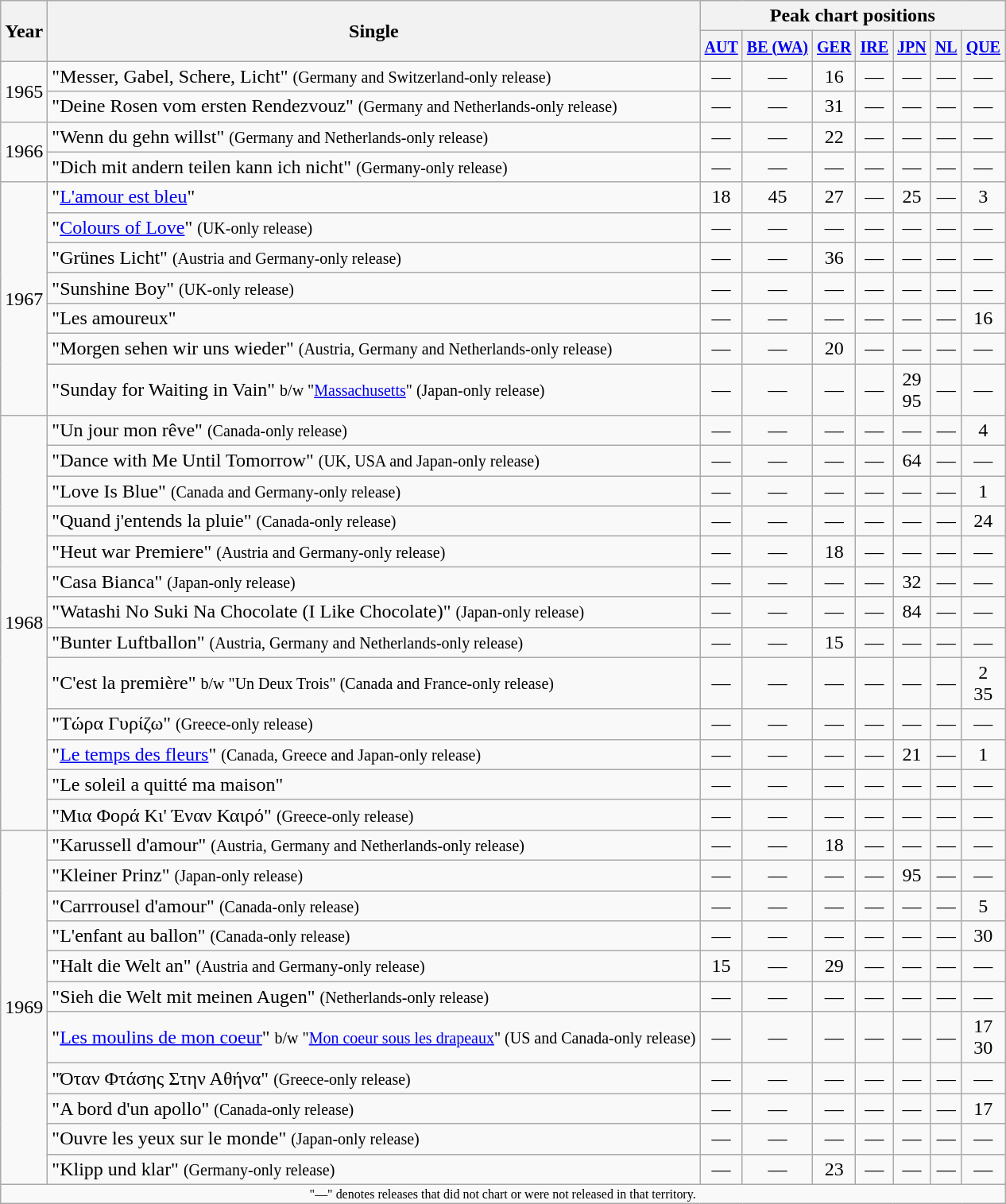<table class="wikitable" style="text-align:center">
<tr>
<th rowspan="2">Year</th>
<th rowspan="2">Single</th>
<th colspan="7">Peak chart positions</th>
</tr>
<tr>
<th><small><a href='#'>AUT</a></small><br></th>
<th><small><a href='#'>BE (WA)</a></small><br></th>
<th><small><a href='#'>GER</a></small><br></th>
<th><small><a href='#'>IRE</a></small><br></th>
<th><small><a href='#'>JPN</a><br></small></th>
<th><small><a href='#'>NL</a></small><br></th>
<th><small><a href='#'>QUE</a></small><br></th>
</tr>
<tr>
<td rowspan="2">1965</td>
<td align="left">"Messer, Gabel, Schere, Licht" <small>(Germany and Switzerland-only release)</small></td>
<td>—</td>
<td>—</td>
<td>16</td>
<td>—</td>
<td>—</td>
<td>—</td>
<td>—</td>
</tr>
<tr>
<td align="left">"Deine Rosen vom ersten Rendezvouz" <small>(Germany and Netherlands-only release)</small></td>
<td>—</td>
<td>—</td>
<td>31</td>
<td>—</td>
<td>—</td>
<td>—</td>
<td>—</td>
</tr>
<tr>
<td rowspan="2">1966</td>
<td align="left">"Wenn du gehn willst" <small>(Germany and Netherlands-only release)</small></td>
<td>—</td>
<td>—</td>
<td>22</td>
<td>—</td>
<td>—</td>
<td>—</td>
<td>—</td>
</tr>
<tr>
<td align="left">"Dich mit andern teilen kann ich nicht" <small>(Germany-only release)</small></td>
<td>—</td>
<td>—</td>
<td>—</td>
<td>—</td>
<td>—</td>
<td>—</td>
<td>—</td>
</tr>
<tr>
<td rowspan="7">1967</td>
<td align="left">"<a href='#'>L'amour est bleu</a>"</td>
<td>18</td>
<td>45</td>
<td>27</td>
<td>—</td>
<td>25</td>
<td>—</td>
<td>3</td>
</tr>
<tr>
<td align="left">"<a href='#'>Colours of Love</a>" <small>(UK-only release)</small> </td>
<td>—</td>
<td>—</td>
<td>—</td>
<td>—</td>
<td>—</td>
<td>—</td>
<td>—</td>
</tr>
<tr>
<td align="left">"Grünes Licht" <small>(Austria and Germany-only release)</small></td>
<td>—</td>
<td>—</td>
<td>36</td>
<td>—</td>
<td>—</td>
<td>—</td>
<td>—</td>
</tr>
<tr>
<td align="left">"Sunshine Boy" <small>(UK-only release)</small></td>
<td>—</td>
<td>—</td>
<td>—</td>
<td>—</td>
<td>—</td>
<td>—</td>
<td>—</td>
</tr>
<tr>
<td align="left">"Les amoureux" </td>
<td>—</td>
<td>—</td>
<td>—</td>
<td>—</td>
<td>—</td>
<td>—</td>
<td>16</td>
</tr>
<tr>
<td align="left">"Morgen sehen wir uns wieder" <small>(Austria, Germany and Netherlands-only release)</small></td>
<td>—</td>
<td>—</td>
<td>20</td>
<td>—</td>
<td>—</td>
<td>—</td>
<td>—</td>
</tr>
<tr>
<td align="left">"Sunday for Waiting in Vain" <small>b/w "<a href='#'>Massachusetts</a>" (Japan-only release)</small></td>
<td>—</td>
<td>—</td>
<td>—</td>
<td>—</td>
<td>29<br>95</td>
<td>—</td>
<td>—</td>
</tr>
<tr>
<td rowspan="13">1968</td>
<td align="left">"Un jour mon rêve" <small>(Canada-only release)</small></td>
<td>—</td>
<td>—</td>
<td>—</td>
<td>—</td>
<td>—</td>
<td>—</td>
<td>4</td>
</tr>
<tr>
<td align="left">"Dance with Me Until Tomorrow" <small>(UK, USA and Japan-only release)</small></td>
<td>—</td>
<td>—</td>
<td>—</td>
<td>—</td>
<td>64</td>
<td>—</td>
<td>—</td>
</tr>
<tr>
<td align="left">"Love Is Blue" <small>(Canada and Germany-only release)</small> </td>
<td>—</td>
<td>—</td>
<td>—</td>
<td>—</td>
<td>—</td>
<td>—</td>
<td>1</td>
</tr>
<tr>
<td align="left">"Quand j'entends la pluie" <small>(Canada-only release)</small></td>
<td>—</td>
<td>—</td>
<td>—</td>
<td>—</td>
<td>—</td>
<td>—</td>
<td>24</td>
</tr>
<tr>
<td align="left">"Heut war Premiere" <small>(Austria and Germany-only release)</small></td>
<td>—</td>
<td>—</td>
<td>18</td>
<td>—</td>
<td>—</td>
<td>—</td>
<td>—</td>
</tr>
<tr>
<td align="left">"Casa Bianca" <small>(Japan-only release)</small></td>
<td>—</td>
<td>—</td>
<td>—</td>
<td>—</td>
<td>32</td>
<td>—</td>
<td>—</td>
</tr>
<tr>
<td align="left">"Watashi No Suki Na Chocolate (I Like Chocolate)" <small>(Japan-only release)</small></td>
<td>—</td>
<td>—</td>
<td>—</td>
<td>—</td>
<td>84</td>
<td>—</td>
<td>—</td>
</tr>
<tr>
<td align="left">"Bunter Luftballon" <small>(Austria, Germany and Netherlands-only release)</small></td>
<td>—</td>
<td>—</td>
<td>15</td>
<td>—</td>
<td>—</td>
<td>—</td>
<td>—</td>
</tr>
<tr>
<td align="left">"C'est la première" <small>b/w "Un Deux Trois" (Canada and France-only release) </small></td>
<td>—</td>
<td>—</td>
<td>—</td>
<td>—</td>
<td>—</td>
<td>—</td>
<td>2<br>35</td>
</tr>
<tr>
<td align="left">"Τώρα Γυρίζω" <small>(Greece-only release)</small></td>
<td>—</td>
<td>—</td>
<td>—</td>
<td>—</td>
<td>—</td>
<td>—</td>
<td>—</td>
</tr>
<tr>
<td align="left">"<a href='#'>Le temps des fleurs</a>" <small>(Canada, Greece and Japan-only release)</small></td>
<td>—</td>
<td>—</td>
<td>—</td>
<td>—</td>
<td>21</td>
<td>—</td>
<td>1</td>
</tr>
<tr>
<td align="left">"Le soleil a quitté ma maison"</td>
<td>—</td>
<td>—</td>
<td>—</td>
<td>—</td>
<td>—</td>
<td>—</td>
<td>—</td>
</tr>
<tr>
<td align="left">"Μια Φορά Κι' Έναν Καιρό" <small>(Greece-only release)</small></td>
<td>—</td>
<td>—</td>
<td>—</td>
<td>—</td>
<td>—</td>
<td>—</td>
<td>—</td>
</tr>
<tr>
<td rowspan="11">1969</td>
<td align="left">"Karussell d'amour" <small>(Austria, Germany and Netherlands-only release)</small></td>
<td>—</td>
<td>—</td>
<td>18</td>
<td>—</td>
<td>—</td>
<td>—</td>
<td>—</td>
</tr>
<tr>
<td align="left">"Kleiner Prinz" <small>(Japan-only release)</small></td>
<td>—</td>
<td>—</td>
<td>—</td>
<td>—</td>
<td>95</td>
<td>—</td>
<td>—</td>
</tr>
<tr>
<td align="left">"Carrrousel d'amour" <small>(Canada-only release)</small> </td>
<td>—</td>
<td>—</td>
<td>—</td>
<td>—</td>
<td>—</td>
<td>—</td>
<td>5</td>
</tr>
<tr>
<td align="left">"L'enfant au ballon" <small>(Canada-only release)</small> </td>
<td>—</td>
<td>—</td>
<td>—</td>
<td>—</td>
<td>—</td>
<td>—</td>
<td>30</td>
</tr>
<tr>
<td align="left">"Halt die Welt an" <small>(Austria and Germany-only release)</small></td>
<td>15</td>
<td>—</td>
<td>29</td>
<td>—</td>
<td>—</td>
<td>—</td>
<td>—</td>
</tr>
<tr>
<td align="left">"Sieh die Welt mit meinen Augen" <small>(Netherlands-only release)</small></td>
<td>—</td>
<td>—</td>
<td>—</td>
<td>—</td>
<td>—</td>
<td>—</td>
<td>—</td>
</tr>
<tr>
<td align="left">"<a href='#'>Les moulins de mon coeur</a>" <small>b/w "<a href='#'>Mon coeur sous les drapeaux</a>" (US and Canada-only release)</small></td>
<td>—</td>
<td>—</td>
<td>—</td>
<td>—</td>
<td>—</td>
<td>—</td>
<td>17<br>30</td>
</tr>
<tr>
<td align="left">"Όταν Φτάσης Στην Αθήνα" <small>(Greece-only release)</small></td>
<td>—</td>
<td>—</td>
<td>—</td>
<td>—</td>
<td>—</td>
<td>—</td>
<td>—</td>
</tr>
<tr>
<td align="left">"A bord d'un apollo" <small>(Canada-only release)</small></td>
<td>—</td>
<td>—</td>
<td>—</td>
<td>—</td>
<td>—</td>
<td>—</td>
<td>17</td>
</tr>
<tr>
<td align="left">"Ouvre les yeux sur le monde" <small>(Japan-only release)</small></td>
<td>—</td>
<td>—</td>
<td>—</td>
<td>—</td>
<td>—</td>
<td>—</td>
<td>—</td>
</tr>
<tr>
<td align="left">"Klipp und klar" <small>(Germany-only release)</small></td>
<td>—</td>
<td>—</td>
<td>23</td>
<td>—</td>
<td>—</td>
<td>—</td>
<td>—</td>
</tr>
<tr>
<td colspan="9" style="font-size:8pt">"—" denotes releases that did not chart or were not released in that territory.</td>
</tr>
</table>
